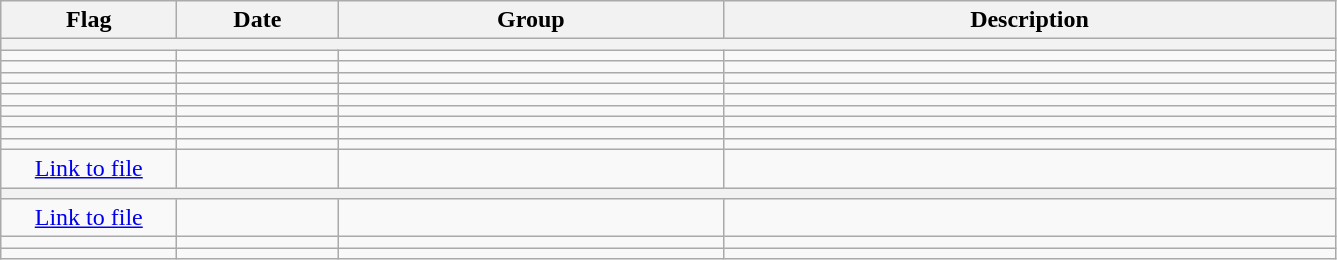<table class="wikitable" style="background:#f9f9f9">
<tr>
<th width="110">Flag</th>
<th width="100">Date</th>
<th width="250">Group</th>
<th width="400">Description</th>
</tr>
<tr>
<th colspan="4"></th>
</tr>
<tr>
<td></td>
<td></td>
<td></td>
<td></td>
</tr>
<tr>
<td></td>
<td></td>
<td></td>
<td></td>
</tr>
<tr>
<td></td>
<td></td>
<td></td>
<td></td>
</tr>
<tr>
<td></td>
<td></td>
<td></td>
<td></td>
</tr>
<tr>
<td></td>
<td></td>
<td></td>
<td></td>
</tr>
<tr>
<td></td>
<td></td>
<td></td>
<td></td>
</tr>
<tr>
<td></td>
<td></td>
<td></td>
<td></td>
</tr>
<tr>
<td></td>
<td></td>
<td></td>
<td></td>
</tr>
<tr>
<td></td>
<td></td>
<td></td>
<td></td>
</tr>
<tr>
<td style="text-align:center;"><a href='#'>Link to file</a></td>
<td></td>
<td></td>
<td></td>
</tr>
<tr>
<th colspan="4"></th>
</tr>
<tr>
<td style="text-align:center;"><a href='#'>Link to file</a></td>
<td></td>
<td></td>
<td></td>
</tr>
<tr>
<td></td>
<td></td>
<td></td>
<td></td>
</tr>
<tr>
<td></td>
<td></td>
<td></td>
<td></td>
</tr>
</table>
